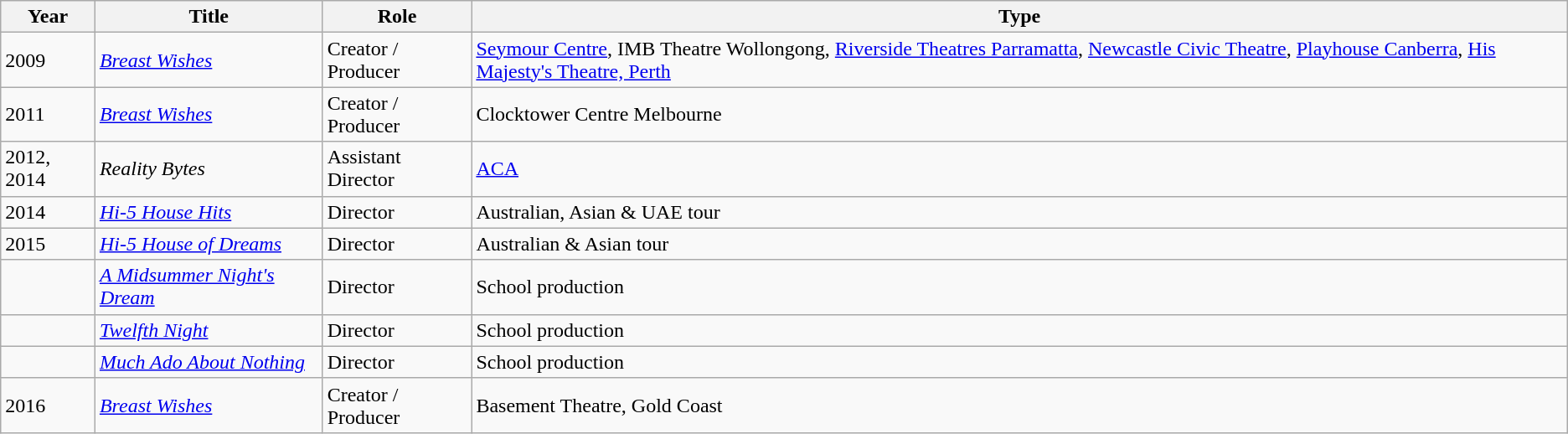<table class="wikitable">
<tr>
<th>Year</th>
<th>Title</th>
<th>Role</th>
<th>Type</th>
</tr>
<tr>
<td>2009</td>
<td><em><a href='#'>Breast Wishes</a></em></td>
<td>Creator / Producer</td>
<td><a href='#'>Seymour Centre</a>, IMB Theatre Wollongong, <a href='#'>Riverside Theatres Parramatta</a>, <a href='#'>Newcastle Civic Theatre</a>, <a href='#'>Playhouse Canberra</a>, <a href='#'>His Majesty's Theatre, Perth</a></td>
</tr>
<tr>
<td>2011</td>
<td><em><a href='#'>Breast Wishes</a></em></td>
<td>Creator / Producer</td>
<td>Clocktower Centre Melbourne</td>
</tr>
<tr>
<td>2012, 2014</td>
<td><em>Reality Bytes</em></td>
<td>Assistant Director</td>
<td><a href='#'>ACA</a></td>
</tr>
<tr>
<td>2014</td>
<td><em><a href='#'>Hi-5 House Hits</a></em></td>
<td>Director</td>
<td>Australian, Asian & UAE tour</td>
</tr>
<tr>
<td>2015</td>
<td><em><a href='#'>Hi-5 House of Dreams</a></em></td>
<td>Director</td>
<td>Australian & Asian tour</td>
</tr>
<tr>
<td></td>
<td><em><a href='#'>A Midsummer Night's Dream</a></em></td>
<td>Director</td>
<td>School production</td>
</tr>
<tr>
<td></td>
<td><em><a href='#'>Twelfth Night</a></em></td>
<td>Director</td>
<td>School production</td>
</tr>
<tr>
<td></td>
<td><em><a href='#'>Much Ado About Nothing</a></em></td>
<td>Director</td>
<td>School production</td>
</tr>
<tr>
<td>2016</td>
<td><em><a href='#'>Breast Wishes</a></em></td>
<td>Creator / Producer</td>
<td>Basement Theatre, Gold Coast</td>
</tr>
</table>
